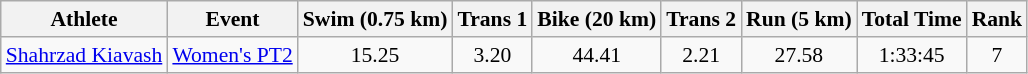<table class=wikitable style="font-size:90%">
<tr>
<th>Athlete</th>
<th>Event</th>
<th>Swim (0.75 km)</th>
<th>Trans 1</th>
<th>Bike (20 km)</th>
<th>Trans 2</th>
<th>Run (5 km)</th>
<th>Total Time</th>
<th>Rank</th>
</tr>
<tr>
<td><a href='#'>Shahrzad Kiavash</a></td>
<td><a href='#'>Women's PT2</a></td>
<td align=center>15.25</td>
<td align=center>3.20</td>
<td align=center>44.41</td>
<td align=center>2.21</td>
<td align=center>27.58</td>
<td align=center>1:33:45</td>
<td align=center>7</td>
</tr>
</table>
